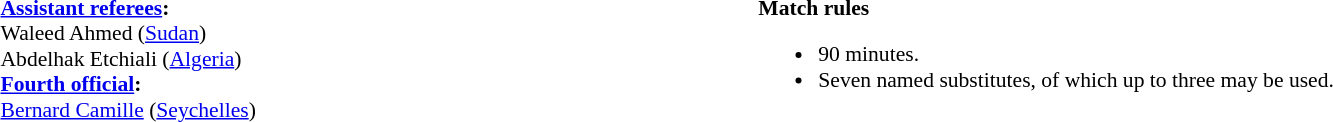<table style="width:100%; font-size:90%;">
<tr>
<td><br><strong><a href='#'>Assistant referees</a>:</strong>
<br>Waleed Ahmed (<a href='#'>Sudan</a>)
<br>Abdelhak Etchiali (<a href='#'>Algeria</a>)
<br><strong><a href='#'>Fourth official</a>:</strong>
<br><a href='#'>Bernard Camille</a> (<a href='#'>Seychelles</a>)</td>
<td style="width:60%; vertical-align:top;"><br><strong>Match rules</strong><ul><li>90 minutes.</li><li>Seven named substitutes, of which up to three may be used.</li></ul></td>
</tr>
</table>
